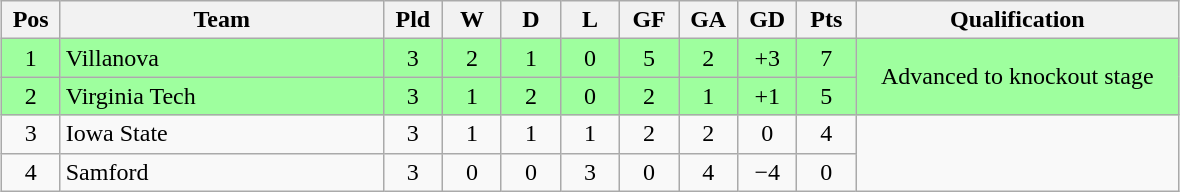<table class="wikitable" style="text-align:center; margin: 1em auto">
<tr>
<th style="width:2em">Pos</th>
<th style="width:13em">Team</th>
<th style="width:2em">Pld</th>
<th style="width:2em">W</th>
<th style="width:2em">D</th>
<th style="width:2em">L</th>
<th style="width:2em">GF</th>
<th style="width:2em">GA</th>
<th style="width:2em">GD</th>
<th style="width:2em">Pts</th>
<th style="width:13em">Qualification</th>
</tr>
<tr bgcolor="#9eff9e">
<td>1</td>
<td style="text-align:left">Villanova</td>
<td>3</td>
<td>2</td>
<td>1</td>
<td>0</td>
<td>5</td>
<td>2</td>
<td>+3</td>
<td>7</td>
<td rowspan="2">Advanced to knockout stage</td>
</tr>
<tr bgcolor="#9eff9e">
<td>2</td>
<td style="text-align:left">Virginia Tech</td>
<td>3</td>
<td>1</td>
<td>2</td>
<td>0</td>
<td>2</td>
<td>1</td>
<td>+1</td>
<td>5</td>
</tr>
<tr>
<td>3</td>
<td style="text-align:left">Iowa State</td>
<td>3</td>
<td>1</td>
<td>1</td>
<td>1</td>
<td>2</td>
<td>2</td>
<td>0</td>
<td>4</td>
<td rowspan="2"></td>
</tr>
<tr>
<td>4</td>
<td style="text-align:left">Samford</td>
<td>3</td>
<td>0</td>
<td>0</td>
<td>3</td>
<td>0</td>
<td>4</td>
<td>−4</td>
<td>0</td>
</tr>
</table>
